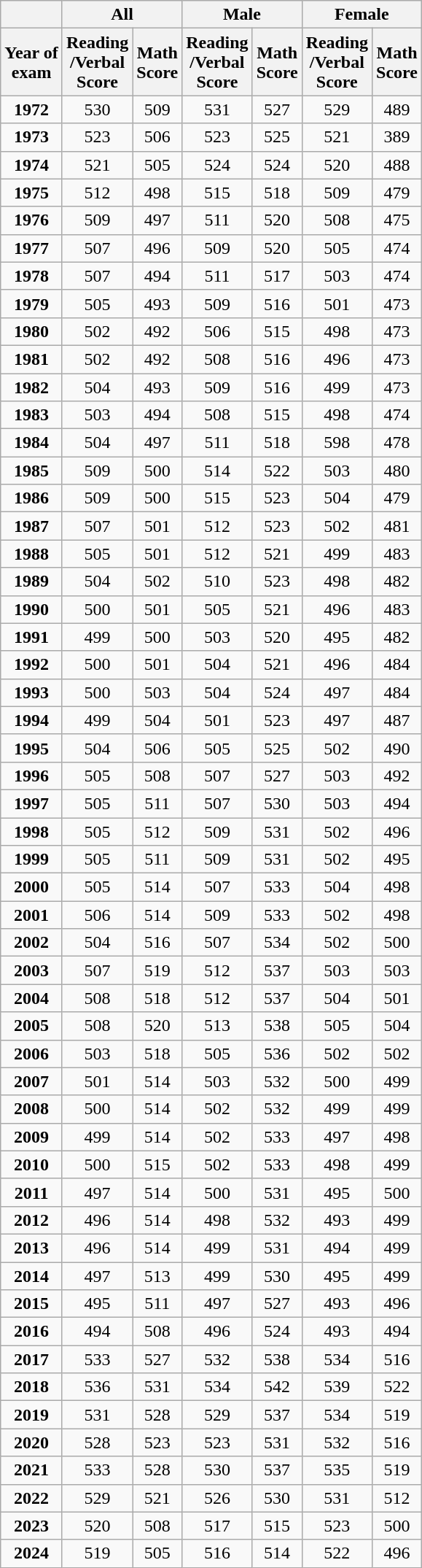<table class="wikitable floatright" style="text-align:center; margin-left:1em; margin-right:0;">
<tr>
<th></th>
<th colspan=2>All</th>
<th colspan=2>Male</th>
<th colspan=2>Female</th>
</tr>
<tr>
<th>Year of<br>exam</th>
<th>Reading<br>/Verbal<br>Score</th>
<th>Math <br>Score</th>
<th>Reading<br>/Verbal<br>Score</th>
<th>Math <br>Score</th>
<th>Reading<br>/Verbal<br>Score</th>
<th>Math <br>Score</th>
</tr>
<tr>
<td><strong>1972</strong></td>
<td>530</td>
<td>509</td>
<td>531</td>
<td>527</td>
<td>529</td>
<td>489</td>
</tr>
<tr>
<td><strong>1973</strong></td>
<td>523</td>
<td>506</td>
<td>523</td>
<td>525</td>
<td>521</td>
<td>389</td>
</tr>
<tr>
<td><strong>1974</strong></td>
<td>521</td>
<td>505</td>
<td>524</td>
<td>524</td>
<td>520</td>
<td>488</td>
</tr>
<tr>
<td><strong>1975</strong></td>
<td>512</td>
<td>498</td>
<td>515</td>
<td>518</td>
<td>509</td>
<td>479</td>
</tr>
<tr>
<td><strong>1976</strong></td>
<td>509</td>
<td>497</td>
<td>511</td>
<td>520</td>
<td>508</td>
<td>475</td>
</tr>
<tr>
<td><strong>1977</strong></td>
<td>507</td>
<td>496</td>
<td>509</td>
<td>520</td>
<td>505</td>
<td>474</td>
</tr>
<tr>
<td><strong>1978</strong></td>
<td>507</td>
<td>494</td>
<td>511</td>
<td>517</td>
<td>503</td>
<td>474</td>
</tr>
<tr>
<td><strong>1979</strong></td>
<td>505</td>
<td>493</td>
<td>509</td>
<td>516</td>
<td>501</td>
<td>473</td>
</tr>
<tr>
<td><strong>1980</strong></td>
<td>502</td>
<td>492</td>
<td>506</td>
<td>515</td>
<td>498</td>
<td>473</td>
</tr>
<tr>
<td><strong>1981</strong></td>
<td>502</td>
<td>492</td>
<td>508</td>
<td>516</td>
<td>496</td>
<td>473</td>
</tr>
<tr>
<td><strong>1982</strong></td>
<td>504</td>
<td>493</td>
<td>509</td>
<td>516</td>
<td>499</td>
<td>473</td>
</tr>
<tr>
<td><strong>1983</strong></td>
<td>503</td>
<td>494</td>
<td>508</td>
<td>515</td>
<td>498</td>
<td>474</td>
</tr>
<tr>
<td><strong>1984</strong></td>
<td>504</td>
<td>497</td>
<td>511</td>
<td>518</td>
<td>598</td>
<td>478</td>
</tr>
<tr>
<td><strong>1985</strong></td>
<td>509</td>
<td>500</td>
<td>514</td>
<td>522</td>
<td>503</td>
<td>480</td>
</tr>
<tr>
<td><strong>1986</strong></td>
<td>509</td>
<td>500</td>
<td>515</td>
<td>523</td>
<td>504</td>
<td>479</td>
</tr>
<tr>
<td><strong>1987</strong></td>
<td>507</td>
<td>501</td>
<td>512</td>
<td>523</td>
<td>502</td>
<td>481</td>
</tr>
<tr>
<td><strong>1988</strong></td>
<td>505</td>
<td>501</td>
<td>512</td>
<td>521</td>
<td>499</td>
<td>483</td>
</tr>
<tr>
<td><strong>1989</strong></td>
<td>504</td>
<td>502</td>
<td>510</td>
<td>523</td>
<td>498</td>
<td>482</td>
</tr>
<tr>
<td><strong>1990</strong></td>
<td>500</td>
<td>501</td>
<td>505</td>
<td>521</td>
<td>496</td>
<td>483</td>
</tr>
<tr>
<td><strong>1991</strong></td>
<td>499</td>
<td>500</td>
<td>503</td>
<td>520</td>
<td>495</td>
<td>482</td>
</tr>
<tr>
<td><strong>1992</strong></td>
<td>500</td>
<td>501</td>
<td>504</td>
<td>521</td>
<td>496</td>
<td>484</td>
</tr>
<tr>
<td><strong>1993</strong></td>
<td>500</td>
<td>503</td>
<td>504</td>
<td>524</td>
<td>497</td>
<td>484</td>
</tr>
<tr>
<td><strong>1994</strong></td>
<td>499</td>
<td>504</td>
<td>501</td>
<td>523</td>
<td>497</td>
<td>487</td>
</tr>
<tr>
<td><strong>1995</strong></td>
<td>504</td>
<td>506</td>
<td>505</td>
<td>525</td>
<td>502</td>
<td>490</td>
</tr>
<tr>
<td><strong>1996</strong></td>
<td>505</td>
<td>508</td>
<td>507</td>
<td>527</td>
<td>503</td>
<td>492</td>
</tr>
<tr>
<td><strong>1997</strong></td>
<td>505</td>
<td>511</td>
<td>507</td>
<td>530</td>
<td>503</td>
<td>494</td>
</tr>
<tr>
<td><strong>1998</strong></td>
<td>505</td>
<td>512</td>
<td>509</td>
<td>531</td>
<td>502</td>
<td>496</td>
</tr>
<tr>
<td><strong>1999</strong></td>
<td>505</td>
<td>511</td>
<td>509</td>
<td>531</td>
<td>502</td>
<td>495</td>
</tr>
<tr>
<td><strong>2000</strong></td>
<td>505</td>
<td>514</td>
<td>507</td>
<td>533</td>
<td>504</td>
<td>498</td>
</tr>
<tr>
<td><strong>2001</strong></td>
<td>506</td>
<td>514</td>
<td>509</td>
<td>533</td>
<td>502</td>
<td>498</td>
</tr>
<tr>
<td><strong>2002</strong></td>
<td>504</td>
<td>516</td>
<td>507</td>
<td>534</td>
<td>502</td>
<td>500</td>
</tr>
<tr>
<td><strong>2003</strong></td>
<td>507</td>
<td>519</td>
<td>512</td>
<td>537</td>
<td>503</td>
<td>503</td>
</tr>
<tr>
<td><strong>2004</strong></td>
<td>508</td>
<td>518</td>
<td>512</td>
<td>537</td>
<td>504</td>
<td>501</td>
</tr>
<tr>
<td><strong>2005</strong></td>
<td>508</td>
<td>520</td>
<td>513</td>
<td>538</td>
<td>505</td>
<td>504</td>
</tr>
<tr>
<td><strong>2006</strong></td>
<td>503</td>
<td>518</td>
<td>505</td>
<td>536</td>
<td>502</td>
<td>502</td>
</tr>
<tr>
<td><strong>2007</strong></td>
<td>501</td>
<td>514</td>
<td>503</td>
<td>532</td>
<td>500</td>
<td>499</td>
</tr>
<tr>
<td><strong>2008</strong></td>
<td>500</td>
<td>514</td>
<td>502</td>
<td>532</td>
<td>499</td>
<td>499</td>
</tr>
<tr>
<td><strong>2009</strong></td>
<td>499</td>
<td>514</td>
<td>502</td>
<td>533</td>
<td>497</td>
<td>498</td>
</tr>
<tr>
<td><strong>2010</strong></td>
<td>500</td>
<td>515</td>
<td>502</td>
<td>533</td>
<td>498</td>
<td>499</td>
</tr>
<tr>
<td><strong>2011</strong></td>
<td>497</td>
<td>514</td>
<td>500</td>
<td>531</td>
<td>495</td>
<td>500</td>
</tr>
<tr>
<td><strong>2012</strong></td>
<td>496</td>
<td>514</td>
<td>498</td>
<td>532</td>
<td>493</td>
<td>499</td>
</tr>
<tr>
<td><strong>2013</strong></td>
<td>496</td>
<td>514</td>
<td>499</td>
<td>531</td>
<td>494</td>
<td>499</td>
</tr>
<tr>
<td><strong>2014</strong></td>
<td>497</td>
<td>513</td>
<td>499</td>
<td>530</td>
<td>495</td>
<td>499</td>
</tr>
<tr>
<td><strong>2015</strong></td>
<td>495</td>
<td>511</td>
<td>497</td>
<td>527</td>
<td>493</td>
<td>496</td>
</tr>
<tr>
<td><strong>2016</strong></td>
<td>494</td>
<td>508</td>
<td>496</td>
<td>524</td>
<td>493</td>
<td>494</td>
</tr>
<tr>
<td><strong>2017</strong></td>
<td>533</td>
<td>527</td>
<td>532</td>
<td>538</td>
<td>534</td>
<td>516</td>
</tr>
<tr>
<td><strong>2018</strong></td>
<td>536</td>
<td>531</td>
<td>534</td>
<td>542</td>
<td>539</td>
<td>522</td>
</tr>
<tr>
<td><strong>2019</strong></td>
<td>531</td>
<td>528</td>
<td>529</td>
<td>537</td>
<td>534</td>
<td>519</td>
</tr>
<tr>
<td><strong>2020</strong></td>
<td>528</td>
<td>523</td>
<td>523</td>
<td>531</td>
<td>532</td>
<td>516</td>
</tr>
<tr>
<td><strong>2021</strong></td>
<td>533</td>
<td>528</td>
<td>530</td>
<td>537</td>
<td>535</td>
<td>519</td>
</tr>
<tr>
<td><strong>2022</strong></td>
<td>529</td>
<td>521</td>
<td>526</td>
<td>530</td>
<td>531</td>
<td>512</td>
</tr>
<tr>
<td><strong>2023</strong></td>
<td>520</td>
<td>508</td>
<td>517</td>
<td>515</td>
<td>523</td>
<td>500</td>
</tr>
<tr>
<td><strong>2024</strong></td>
<td>519</td>
<td>505</td>
<td>516</td>
<td>514</td>
<td>522</td>
<td>496</td>
</tr>
</table>
